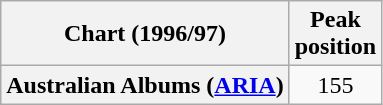<table class="wikitable sortable plainrowheaders" style="text-align:center">
<tr>
<th scope="col">Chart (1996/97)</th>
<th scope="col">Peak<br>position</th>
</tr>
<tr>
<th scope="row">Australian Albums (<a href='#'>ARIA</a>)</th>
<td>155</td>
</tr>
</table>
